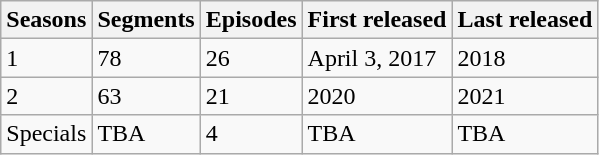<table class="wikitable">
<tr>
<th>Seasons</th>
<th>Segments</th>
<th>Episodes</th>
<th>First released</th>
<th>Last  released</th>
</tr>
<tr>
<td>1</td>
<td>78</td>
<td>26</td>
<td>April 3, 2017</td>
<td>2018</td>
</tr>
<tr>
<td>2</td>
<td>63</td>
<td>21</td>
<td>2020</td>
<td>2021</td>
</tr>
<tr>
<td>Specials</td>
<td>TBA</td>
<td>4</td>
<td>TBA</td>
<td>TBA</td>
</tr>
</table>
